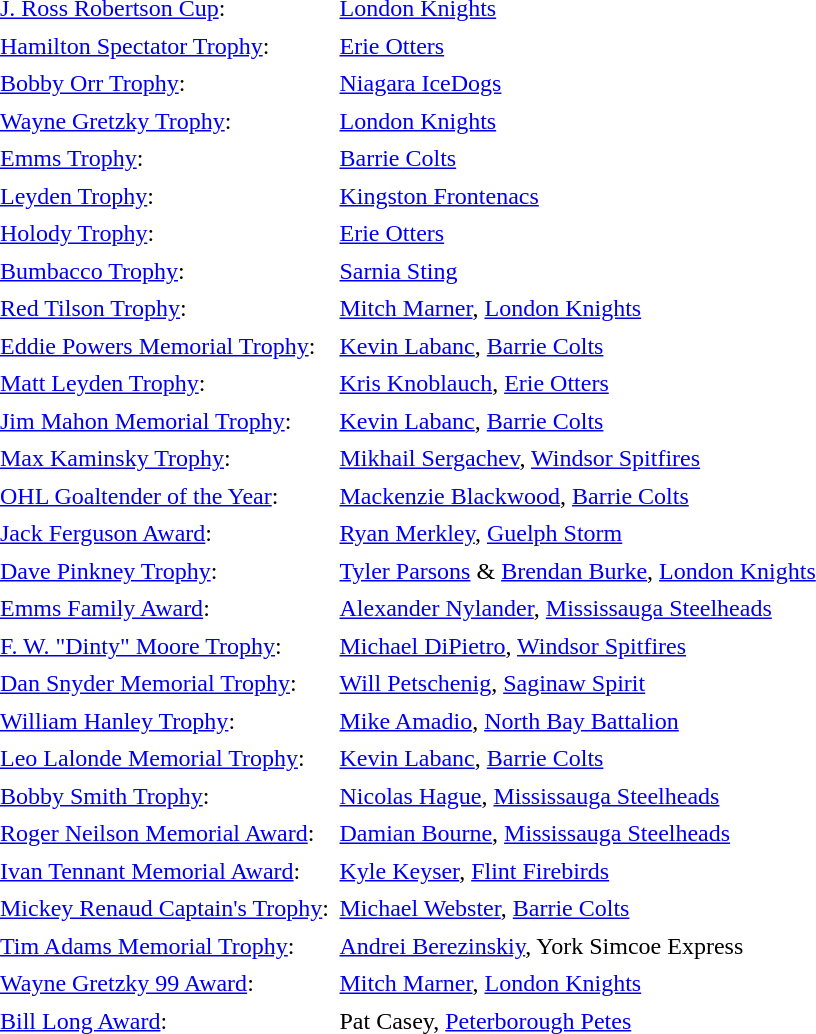<table cellpadding="3" cellspacing="1">
<tr>
<td><a href='#'>J. Ross Robertson Cup</a>:</td>
<td><a href='#'>London Knights</a></td>
</tr>
<tr>
<td><a href='#'>Hamilton Spectator Trophy</a>:</td>
<td><a href='#'>Erie Otters</a></td>
</tr>
<tr>
<td><a href='#'>Bobby Orr Trophy</a>:</td>
<td><a href='#'>Niagara IceDogs</a></td>
</tr>
<tr>
<td><a href='#'>Wayne Gretzky Trophy</a>:</td>
<td><a href='#'>London Knights</a></td>
</tr>
<tr>
<td><a href='#'>Emms Trophy</a>:</td>
<td><a href='#'>Barrie Colts</a></td>
</tr>
<tr>
<td><a href='#'>Leyden Trophy</a>:</td>
<td><a href='#'>Kingston Frontenacs</a></td>
</tr>
<tr>
<td><a href='#'>Holody Trophy</a>:</td>
<td><a href='#'>Erie Otters</a></td>
</tr>
<tr>
<td><a href='#'>Bumbacco Trophy</a>:</td>
<td><a href='#'>Sarnia Sting</a></td>
</tr>
<tr>
<td><a href='#'>Red Tilson Trophy</a>:</td>
<td><a href='#'>Mitch Marner</a>, <a href='#'>London Knights</a></td>
</tr>
<tr>
<td><a href='#'>Eddie Powers Memorial Trophy</a>:</td>
<td><a href='#'>Kevin Labanc</a>, <a href='#'>Barrie Colts</a></td>
</tr>
<tr>
<td><a href='#'>Matt Leyden Trophy</a>:</td>
<td><a href='#'>Kris Knoblauch</a>, <a href='#'>Erie Otters</a></td>
</tr>
<tr>
<td><a href='#'>Jim Mahon Memorial Trophy</a>:</td>
<td><a href='#'>Kevin Labanc</a>, <a href='#'>Barrie Colts</a></td>
</tr>
<tr>
<td><a href='#'>Max Kaminsky Trophy</a>:</td>
<td><a href='#'>Mikhail Sergachev</a>, <a href='#'>Windsor Spitfires</a></td>
</tr>
<tr>
<td><a href='#'>OHL Goaltender of the Year</a>:</td>
<td><a href='#'>Mackenzie Blackwood</a>, <a href='#'>Barrie Colts</a></td>
</tr>
<tr>
<td><a href='#'>Jack Ferguson Award</a>:</td>
<td><a href='#'>Ryan Merkley</a>, <a href='#'>Guelph Storm</a></td>
</tr>
<tr>
<td><a href='#'>Dave Pinkney Trophy</a>:</td>
<td><a href='#'>Tyler Parsons</a> & <a href='#'>Brendan Burke</a>, <a href='#'>London Knights</a></td>
</tr>
<tr>
<td><a href='#'>Emms Family Award</a>:</td>
<td><a href='#'>Alexander Nylander</a>, <a href='#'>Mississauga Steelheads</a></td>
</tr>
<tr>
<td><a href='#'>F. W. "Dinty" Moore Trophy</a>:</td>
<td><a href='#'>Michael DiPietro</a>, <a href='#'>Windsor Spitfires</a></td>
</tr>
<tr>
<td><a href='#'>Dan Snyder Memorial Trophy</a>:</td>
<td><a href='#'>Will Petschenig</a>, <a href='#'>Saginaw Spirit</a></td>
</tr>
<tr>
<td><a href='#'>William Hanley Trophy</a>:</td>
<td><a href='#'>Mike Amadio</a>, <a href='#'>North Bay Battalion</a></td>
</tr>
<tr>
<td><a href='#'>Leo Lalonde Memorial Trophy</a>:</td>
<td><a href='#'>Kevin Labanc</a>, <a href='#'>Barrie Colts</a></td>
</tr>
<tr>
<td><a href='#'>Bobby Smith Trophy</a>:</td>
<td><a href='#'>Nicolas Hague</a>, <a href='#'>Mississauga Steelheads</a></td>
</tr>
<tr>
<td><a href='#'>Roger Neilson Memorial Award</a>:</td>
<td><a href='#'>Damian Bourne</a>, <a href='#'>Mississauga Steelheads</a></td>
</tr>
<tr>
<td><a href='#'>Ivan Tennant Memorial Award</a>:</td>
<td><a href='#'>Kyle Keyser</a>, <a href='#'>Flint Firebirds</a></td>
</tr>
<tr>
<td><a href='#'>Mickey Renaud Captain's Trophy</a>:</td>
<td><a href='#'>Michael Webster</a>, <a href='#'>Barrie Colts</a></td>
</tr>
<tr>
<td><a href='#'>Tim Adams Memorial Trophy</a>:</td>
<td><a href='#'>Andrei Berezinskiy</a>, York Simcoe Express</td>
</tr>
<tr>
<td><a href='#'>Wayne Gretzky 99 Award</a>:</td>
<td><a href='#'>Mitch Marner</a>, <a href='#'>London Knights</a></td>
</tr>
<tr>
<td><a href='#'>Bill Long Award</a>:</td>
<td>Pat Casey, <a href='#'>Peterborough Petes</a></td>
</tr>
</table>
